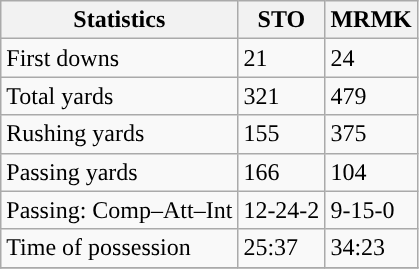<table class="wikitable" style="float: left;">
<tr>
<th>Statistics</th>
<th>STO</th>
<th>MRMK</th>
</tr>
<tr>
<td>First downs</td>
<td>21</td>
<td>24</td>
</tr>
<tr>
<td>Total yards</td>
<td>321</td>
<td>479</td>
</tr>
<tr>
<td>Rushing yards</td>
<td>155</td>
<td>375</td>
</tr>
<tr>
<td>Passing yards</td>
<td>166</td>
<td>104</td>
</tr>
<tr>
<td>Passing: Comp–Att–Int</td>
<td>12-24-2</td>
<td>9-15-0</td>
</tr>
<tr>
<td>Time of possession</td>
<td>25:37</td>
<td>34:23</td>
</tr>
<tr>
</tr>
</table>
